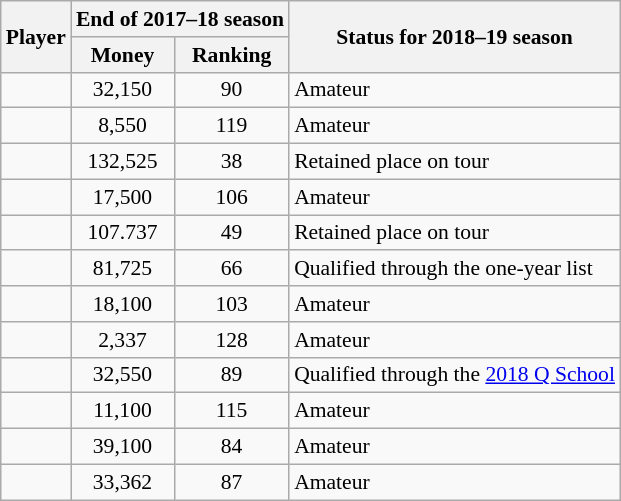<table class="wikitable sortable" style="text-align:center; font-size:90%">
<tr>
<th rowspan=2>Player</th>
<th colspan=2>End of 2017–18 season</th>
<th rowspan=2>Status for 2018–19 season</th>
</tr>
<tr>
<th>Money</th>
<th>Ranking</th>
</tr>
<tr>
<td align=left></td>
<td>32,150</td>
<td>90</td>
<td align=left>Amateur</td>
</tr>
<tr>
<td align=left></td>
<td>8,550</td>
<td>119</td>
<td align=left>Amateur</td>
</tr>
<tr>
<td align=left></td>
<td>132,525</td>
<td>38</td>
<td align=left>Retained place on tour</td>
</tr>
<tr>
<td align=left></td>
<td>17,500</td>
<td>106</td>
<td align=left>Amateur</td>
</tr>
<tr>
<td align=left></td>
<td>107.737</td>
<td>49</td>
<td align=left>Retained place on tour</td>
</tr>
<tr>
<td align=left></td>
<td>81,725</td>
<td>66</td>
<td align=left>Qualified through the one-year list</td>
</tr>
<tr>
<td align=left></td>
<td>18,100</td>
<td>103</td>
<td align=left>Amateur</td>
</tr>
<tr>
<td align=left></td>
<td>2,337</td>
<td>128</td>
<td align=left>Amateur</td>
</tr>
<tr>
<td align=left></td>
<td>32,550</td>
<td>89</td>
<td align=left>Qualified through the <a href='#'>2018 Q School</a></td>
</tr>
<tr>
<td align=left></td>
<td>11,100</td>
<td>115</td>
<td align=left>Amateur</td>
</tr>
<tr>
<td align=left></td>
<td>39,100</td>
<td>84</td>
<td align=left>Amateur</td>
</tr>
<tr>
<td align=left></td>
<td>33,362</td>
<td>87</td>
<td align=left>Amateur</td>
</tr>
</table>
